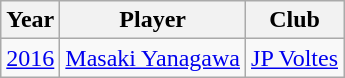<table class="wikitable">
<tr>
<th>Year</th>
<th>Player</th>
<th>Club</th>
</tr>
<tr>
<td align=center><a href='#'>2016</a></td>
<td> <a href='#'>Masaki Yanagawa</a></td>
<td><a href='#'>JP Voltes</a></td>
</tr>
</table>
